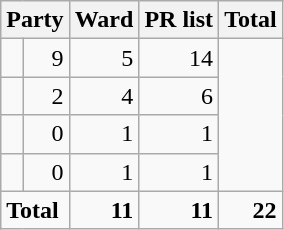<table class=wikitable style="text-align:right">
<tr>
<th colspan=2>Party</th>
<th>Ward</th>
<th>PR list</th>
<th>Total</th>
</tr>
<tr>
<td></td>
<td>9</td>
<td>5</td>
<td>14</td>
</tr>
<tr>
<td></td>
<td>2</td>
<td>4</td>
<td>6</td>
</tr>
<tr>
<td></td>
<td>0</td>
<td>1</td>
<td>1</td>
</tr>
<tr>
<td></td>
<td>0</td>
<td>1</td>
<td>1</td>
</tr>
<tr>
<td colspan="2" style="text-align:left"><strong>Total</strong></td>
<td><strong>11</strong></td>
<td><strong>11</strong></td>
<td><strong>22</strong></td>
</tr>
</table>
